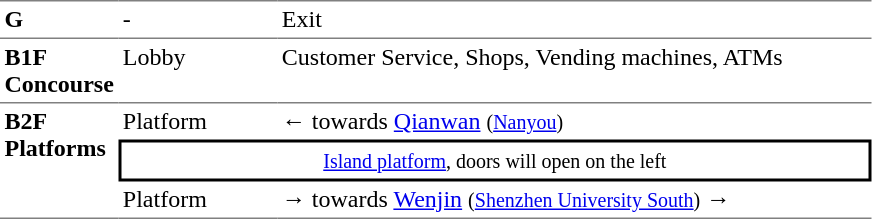<table table border=0 cellspacing=0 cellpadding=3>
<tr>
<td style="border-top:solid 1px gray;" width=50 valign=top><strong>G</strong></td>
<td style="border-top:solid 1px gray;" width=100 valign=top>-</td>
<td style="border-top:solid 1px gray;" width=390 valign=top>Exit</td>
</tr>
<tr>
<td style="border-bottom:solid 1px gray; border-top:solid 1px gray;" valign=top width=50><strong>B1F<br>Concourse</strong></td>
<td style="border-bottom:solid 1px gray; border-top:solid 1px gray;" valign=top width=100>Lobby</td>
<td style="border-bottom:solid 1px gray; border-top:solid 1px gray;" valign=top width=390>Customer Service, Shops, Vending machines, ATMs</td>
</tr>
<tr>
<td style="border-bottom:solid 1px gray;" rowspan="3" valign=top><strong>B2F<br>Platforms</strong></td>
<td>Platform</td>
<td>←  towards <a href='#'>Qianwan</a> <small>(<a href='#'>Nanyou</a>)</small></td>
</tr>
<tr>
<td style="border-right:solid 2px black;border-left:solid 2px black;border-top:solid 2px black;border-bottom:solid 2px black;text-align:center;" colspan=2><small><a href='#'>Island platform</a>, doors will open on the left</small></td>
</tr>
<tr>
<td style="border-bottom:solid 1px gray;">Platform</td>
<td style="border-bottom:solid 1px gray;"><span>→</span>  towards <a href='#'>Wenjin</a> <small>(<a href='#'>Shenzhen University South</a>)</small> →</td>
</tr>
</table>
